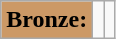<table class=wikitable>
<tr>
<th style="background:#cc9966">Bronze:</th>
<td style="white-space:nowrap"></td>
<td></td>
</tr>
</table>
